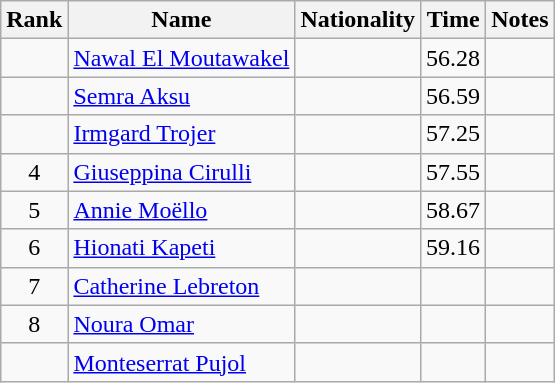<table class="wikitable sortable" style="text-align:center">
<tr>
<th>Rank</th>
<th>Name</th>
<th>Nationality</th>
<th>Time</th>
<th>Notes</th>
</tr>
<tr>
<td></td>
<td align=left><a href='#'>Nawal El Moutawakel</a></td>
<td align=left></td>
<td>56.28</td>
<td></td>
</tr>
<tr>
<td></td>
<td align=left><a href='#'>Semra Aksu</a></td>
<td align=left></td>
<td>56.59</td>
<td></td>
</tr>
<tr>
<td></td>
<td align=left><a href='#'>Irmgard Trojer</a></td>
<td align=left></td>
<td>57.25</td>
<td></td>
</tr>
<tr>
<td>4</td>
<td align=left><a href='#'>Giuseppina Cirulli</a></td>
<td align=left></td>
<td>57.55</td>
<td></td>
</tr>
<tr>
<td>5</td>
<td align=left><a href='#'>Annie Moëllo</a></td>
<td align=left></td>
<td>58.67</td>
<td></td>
</tr>
<tr>
<td>6</td>
<td align=left><a href='#'>Hionati Kapeti</a></td>
<td align=left></td>
<td>59.16</td>
<td></td>
</tr>
<tr>
<td>7</td>
<td align=left><a href='#'>Catherine Lebreton</a></td>
<td align=left></td>
<td></td>
<td></td>
</tr>
<tr>
<td>8</td>
<td align=left><a href='#'>Noura Omar</a></td>
<td align=left></td>
<td></td>
<td></td>
</tr>
<tr>
<td></td>
<td align=left><a href='#'>Monteserrat Pujol</a></td>
<td align=left></td>
<td></td>
<td></td>
</tr>
</table>
